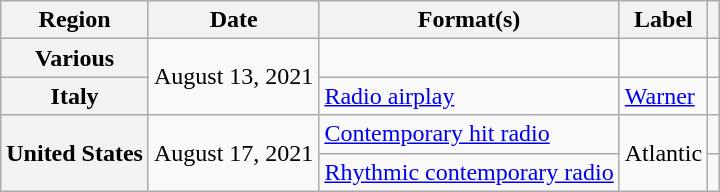<table class="wikitable plainrowheaders">
<tr>
<th scope="col">Region</th>
<th scope="col">Date</th>
<th scope="col">Format(s)</th>
<th scope="col">Label</th>
<th scope="col"></th>
</tr>
<tr>
<th scope="row">Various</th>
<td rowspan="2">August 13, 2021</td>
<td></td>
<td></td>
<td style="text-align:center;"></td>
</tr>
<tr>
<th scope="row">Italy</th>
<td><a href='#'>Radio airplay</a></td>
<td><a href='#'>Warner</a></td>
<td style="text-align:center;"></td>
</tr>
<tr>
<th scope="row" rowspan="2">United States</th>
<td rowspan="2">August 17, 2021</td>
<td><a href='#'>Contemporary hit radio</a></td>
<td rowspan="2">Atlantic</td>
<td style="text-align:center;"></td>
</tr>
<tr>
<td><a href='#'>Rhythmic contemporary radio</a></td>
<td style="text-align:center;"></td>
</tr>
</table>
